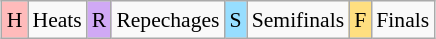<table class="wikitable" style="margin:0.5em auto; font-size:90%; line-height:1.25em; text-align:center;">
<tr>
<td style="background-color:#FFBBBB;">H</td>
<td>Heats</td>
<td style="background-color:#D0A9F5;">R</td>
<td>Repechages</td>
<td style="background-color:#97DEFF;">S</td>
<td>Semifinals</td>
<td style="background-color:#FFDF80;">F</td>
<td>Finals</td>
</tr>
</table>
